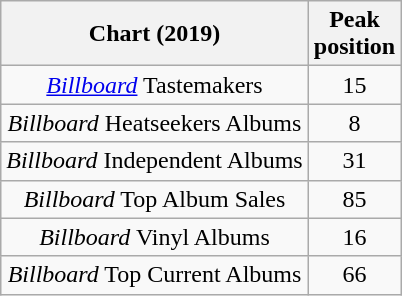<table class="wikitable sortable" style="text-align:center">
<tr>
<th>Chart (2019)</th>
<th>Peak<br>position</th>
</tr>
<tr>
<td><em><a href='#'>Billboard</a></em> Tastemakers</td>
<td>15</td>
</tr>
<tr>
<td><em>Billboard</em> Heatseekers Albums</td>
<td>8</td>
</tr>
<tr>
<td><em>Billboard</em> Independent Albums</td>
<td>31</td>
</tr>
<tr>
<td><em>Billboard</em> Top Album Sales</td>
<td>85</td>
</tr>
<tr>
<td><em>Billboard</em> Vinyl Albums</td>
<td>16</td>
</tr>
<tr>
<td><em>Billboard</em> Top Current Albums</td>
<td>66</td>
</tr>
</table>
